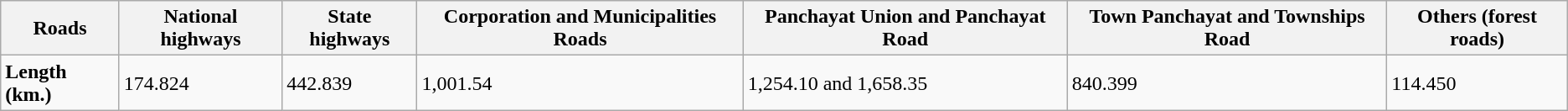<table class="wikitable">
<tr>
<th><strong>Roads</strong></th>
<th>National highways</th>
<th>State highways</th>
<th>Corporation and Municipalities Roads</th>
<th>Panchayat Union and Panchayat Road</th>
<th>Town Panchayat and Townships Road</th>
<th>Others (forest roads)</th>
</tr>
<tr>
<td><strong>Length (km.)</strong></td>
<td>174.824</td>
<td>442.839</td>
<td>1,001.54</td>
<td>1,254.10 and 1,658.35</td>
<td>840.399</td>
<td>114.450</td>
</tr>
</table>
